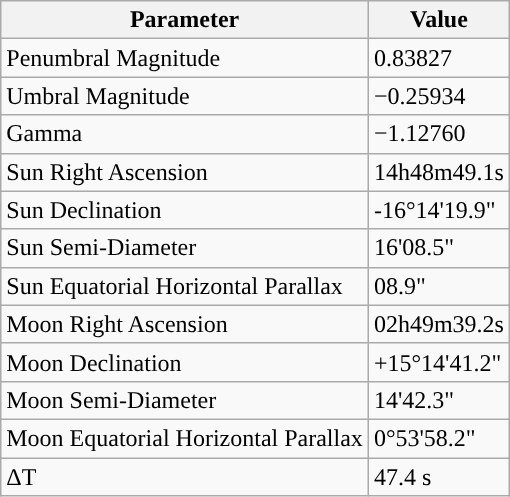<table class="wikitable">
<tr>
<th>Parameter</th>
<th>Value</th>
</tr>
<tr>
<td>Penumbral Magnitude</td>
<td>0.83827</td>
</tr>
<tr>
<td>Umbral Magnitude</td>
<td>−0.25934</td>
</tr>
<tr>
<td>Gamma</td>
<td>−1.12760</td>
</tr>
<tr>
<td>Sun Right Ascension</td>
<td>14h48m49.1s</td>
</tr>
<tr>
<td>Sun Declination</td>
<td>-16°14'19.9"</td>
</tr>
<tr>
<td>Sun Semi-Diameter</td>
<td>16'08.5"</td>
</tr>
<tr>
<td>Sun Equatorial Horizontal Parallax</td>
<td>08.9"</td>
</tr>
<tr>
<td>Moon Right Ascension</td>
<td>02h49m39.2s</td>
</tr>
<tr>
<td>Moon Declination</td>
<td>+15°14'41.2"</td>
</tr>
<tr>
<td>Moon Semi-Diameter</td>
<td>14'42.3"</td>
</tr>
<tr>
<td>Moon Equatorial Horizontal Parallax</td>
<td>0°53'58.2"</td>
</tr>
<tr>
<td>ΔT</td>
<td>47.4 s</td>
</tr>
</table>
